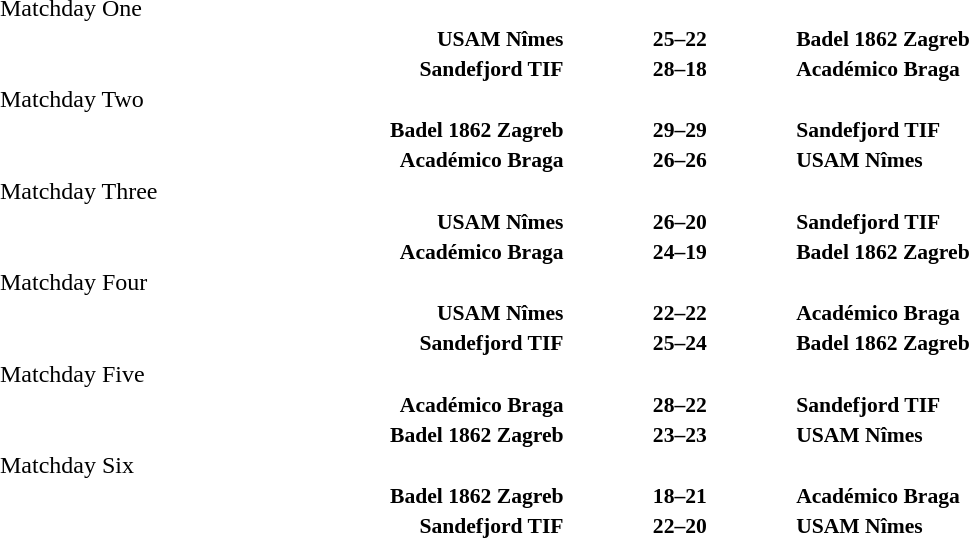<table width=100% cellspacing=1>
<tr>
<th width=30%></th>
<th width=12%></th>
<th width=30%></th>
<th></th>
</tr>
<tr>
<td>Matchday One</td>
</tr>
<tr style=font-size:90%>
<td align=right><strong>USAM Nîmes</strong></td>
<td align=center><strong>25–22</strong></td>
<td><strong>Badel 1862 Zagreb</strong></td>
</tr>
<tr style=font-size:90%>
<td align=right><strong>Sandefjord TIF</strong></td>
<td align=center><strong>28–18</strong></td>
<td><strong>Académico Braga</strong></td>
</tr>
<tr>
<td>Matchday Two</td>
</tr>
<tr style=font-size:90%>
<td align=right><strong>Badel 1862 Zagreb</strong></td>
<td align=center><strong>29–29</strong></td>
<td><strong>Sandefjord TIF</strong></td>
</tr>
<tr style=font-size:90%>
<td align=right><strong>Académico Braga</strong></td>
<td align=center><strong>26–26</strong></td>
<td><strong>USAM Nîmes</strong></td>
</tr>
<tr>
<td>Matchday Three</td>
</tr>
<tr style=font-size:90%>
<td align=right><strong>USAM Nîmes</strong></td>
<td align=center><strong>26–20</strong></td>
<td><strong>Sandefjord TIF</strong></td>
</tr>
<tr style=font-size:90%>
<td align=right><strong>Académico Braga</strong></td>
<td align=center><strong>24–19</strong></td>
<td><strong>Badel 1862 Zagreb</strong></td>
</tr>
<tr>
<td>Matchday Four</td>
</tr>
<tr style=font-size:90%>
<td align=right><strong>USAM Nîmes</strong></td>
<td align=center><strong>22–22</strong></td>
<td><strong>Académico Braga</strong></td>
</tr>
<tr style=font-size:90%>
<td align=right><strong>Sandefjord TIF</strong></td>
<td align=center><strong>25–24</strong></td>
<td><strong>Badel 1862 Zagreb</strong></td>
</tr>
<tr>
<td>Matchday Five</td>
</tr>
<tr style=font-size:90%>
<td align=right><strong>Académico Braga</strong></td>
<td align=center><strong>28–22</strong></td>
<td><strong>Sandefjord TIF</strong></td>
</tr>
<tr style=font-size:90%>
<td align=right><strong>Badel 1862 Zagreb</strong></td>
<td align=center><strong>23–23</strong></td>
<td><strong>USAM Nîmes</strong></td>
</tr>
<tr>
<td>Matchday Six</td>
</tr>
<tr style=font-size:90%>
<td align=right><strong>Badel 1862 Zagreb</strong></td>
<td align=center><strong>18–21</strong></td>
<td><strong>Académico Braga</strong></td>
</tr>
<tr style=font-size:90%>
<td align=right><strong>Sandefjord TIF</strong></td>
<td align=center><strong>22–20</strong></td>
<td><strong>USAM Nîmes</strong></td>
</tr>
</table>
